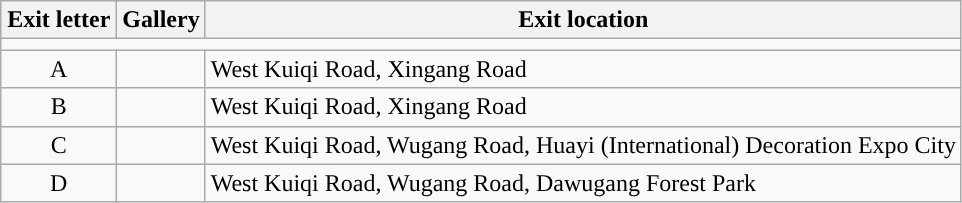<table class="wikitable">
<tr>
<th colspan=2 style="width:70px">Exit letter</th>
<th>Gallery</th>
<th>Exit location</th>
</tr>
<tr style="background:#">
<td colspan="4"></td>
</tr>
<tr>
<td colspan=2 align=center>A</td>
<td></td>
<td>West Kuiqi Road, Xingang Road</td>
</tr>
<tr>
<td colspan=2 align=center>B</td>
<td></td>
<td>West Kuiqi Road, Xingang Road</td>
</tr>
<tr>
<td colspan=2 align=center>C</td>
<td></td>
<td>West Kuiqi Road, Wugang Road, Huayi (International) Decoration Expo City</td>
</tr>
<tr>
<td colspan=2 align=center>D</td>
<td></td>
<td>West Kuiqi Road, Wugang Road, Dawugang Forest Park</td>
</tr>
</table>
